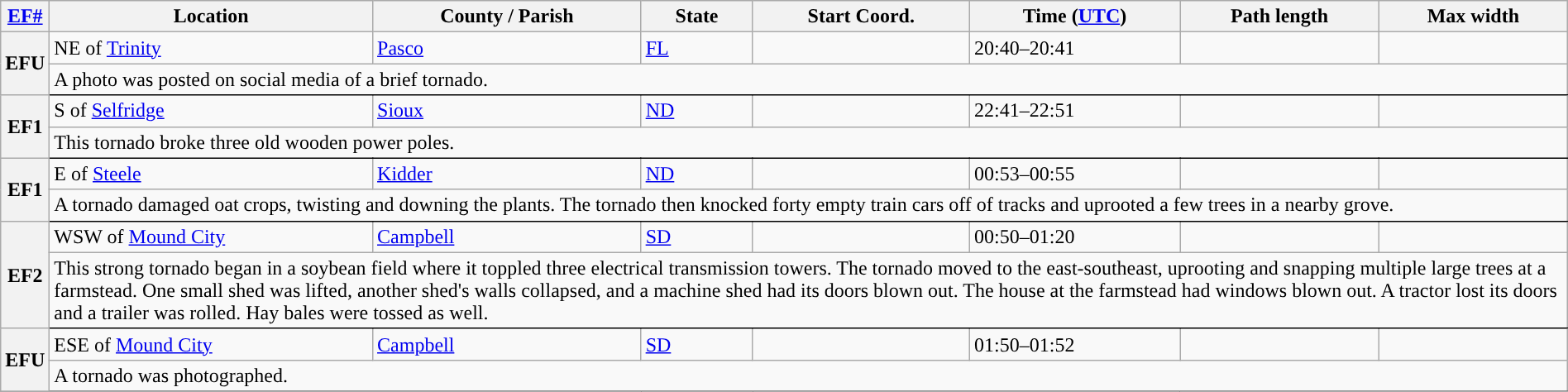<table class="wikitable sortable" style="width:100%;">
<tr>
<th scope="col" width="2%" align="center"><a href='#'>EF#</a></th>
<th scope="col" align="center" class="unsortable">Location</th>
<th scope="col" align="center" class="unsortable">County / Parish</th>
<th scope="col" align="center">State</th>
<th scope="col" align="center">Start Coord.</th>
<th scope="col" align="center">Time (<a href='#'>UTC</a>)</th>
<th scope="col" align="center">Path length</th>
<th scope="col" align="center">Max width</th>
</tr>
<tr>
<th scope="row" rowspan="2" style="background-color:#">EFU</th>
<td>NE of <a href='#'>Trinity</a></td>
<td><a href='#'>Pasco</a></td>
<td><a href='#'>FL</a></td>
<td></td>
<td>20:40–20:41</td>
<td></td>
<td></td>
</tr>
<tr class="expand-child">
<td colspan="8" style=" border-bottom: 1px solid black;">A photo was posted on social media of a brief tornado.</td>
</tr>
<tr>
<th scope="row" rowspan="2" style="background-color:#">EF1</th>
<td>S of <a href='#'>Selfridge</a></td>
<td><a href='#'>Sioux</a></td>
<td><a href='#'>ND</a></td>
<td></td>
<td>22:41–22:51</td>
<td></td>
<td></td>
</tr>
<tr class="expand-child">
<td colspan="8" style=" border-bottom: 1px solid black;">This tornado broke three old wooden power poles.</td>
</tr>
<tr>
<th scope="row" rowspan="2" style="background-color:#">EF1</th>
<td>E of <a href='#'>Steele</a></td>
<td><a href='#'>Kidder</a></td>
<td><a href='#'>ND</a></td>
<td></td>
<td>00:53–00:55</td>
<td></td>
<td></td>
</tr>
<tr class="expand-child">
<td colspan="8" style=" border-bottom: 1px solid black;">A tornado damaged oat crops, twisting and downing the plants. The tornado then knocked forty empty train cars off of tracks and uprooted a few trees in a nearby grove.</td>
</tr>
<tr>
<th scope="row" rowspan="2" style="background-color:#">EF2</th>
<td>WSW of <a href='#'>Mound City</a></td>
<td><a href='#'>Campbell</a></td>
<td><a href='#'>SD</a></td>
<td></td>
<td>00:50–01:20</td>
<td></td>
<td></td>
</tr>
<tr class="expand-child">
<td colspan="8" style=" border-bottom: 1px solid black;">This strong tornado began in a soybean field where it toppled three electrical transmission towers. The tornado moved to the east-southeast, uprooting and snapping multiple large trees at a farmstead. One small shed was lifted, another shed's walls collapsed, and a machine shed had its doors blown out. The house at the farmstead had windows blown out. A tractor lost its doors and a trailer was rolled. Hay bales were tossed as well.</td>
</tr>
<tr>
<th scope="row" rowspan="2" style="background-color:#">EFU</th>
<td>ESE of <a href='#'>Mound City</a></td>
<td><a href='#'>Campbell</a></td>
<td><a href='#'>SD</a></td>
<td></td>
<td>01:50–01:52</td>
<td></td>
<td></td>
</tr>
<tr class="expand-child">
<td colspan="8" style=" border-bottom: 1px solid black;">A tornado was photographed.</td>
</tr>
<tr>
</tr>
</table>
